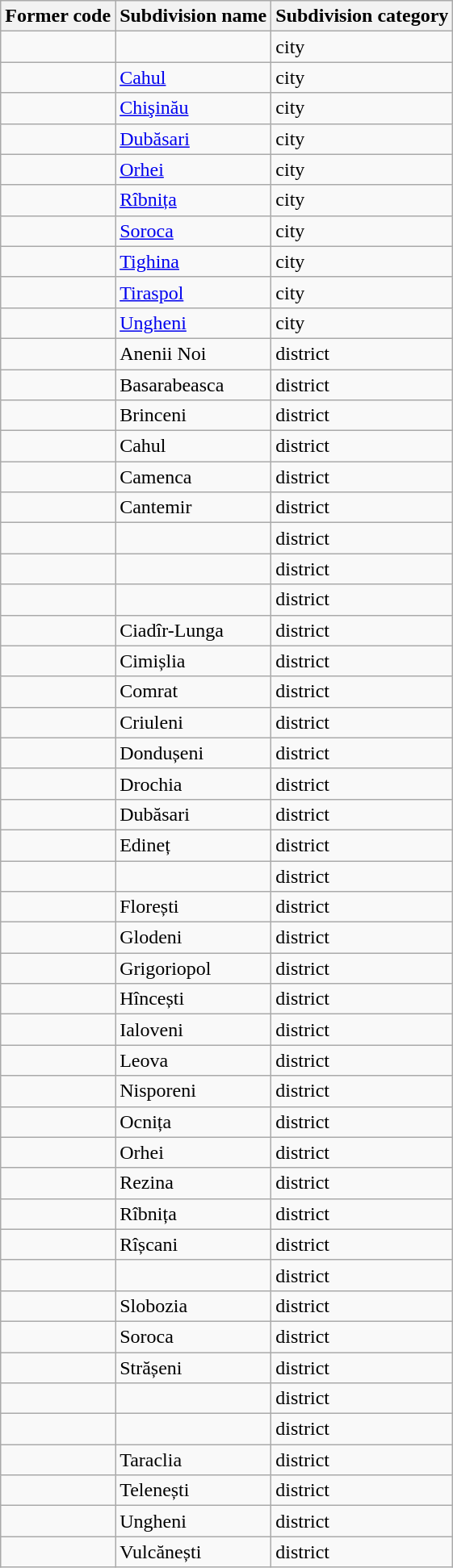<table class="wikitable sortable mw-collapsible">
<tr>
<th>Former code</th>
<th>Subdivision name</th>
<th>Subdivision category</th>
</tr>
<tr>
<td></td>
<td></td>
<td>city</td>
</tr>
<tr>
<td></td>
<td><a href='#'>Cahul</a></td>
<td>city</td>
</tr>
<tr>
<td></td>
<td><a href='#'>Chişinău</a></td>
<td>city</td>
</tr>
<tr>
<td></td>
<td><a href='#'>Dubăsari</a></td>
<td>city</td>
</tr>
<tr>
<td></td>
<td><a href='#'>Orhei</a></td>
<td>city</td>
</tr>
<tr>
<td></td>
<td><a href='#'>Rîbnița</a></td>
<td>city</td>
</tr>
<tr>
<td></td>
<td><a href='#'>Soroca</a></td>
<td>city</td>
</tr>
<tr>
<td></td>
<td><a href='#'>Tighina</a></td>
<td>city</td>
</tr>
<tr>
<td></td>
<td><a href='#'>Tiraspol</a></td>
<td>city</td>
</tr>
<tr>
<td></td>
<td><a href='#'>Ungheni</a></td>
<td>city</td>
</tr>
<tr>
<td></td>
<td>Anenii Noi</td>
<td>district</td>
</tr>
<tr>
<td></td>
<td>Basarabeasca</td>
<td>district</td>
</tr>
<tr>
<td></td>
<td>Brinceni</td>
<td>district</td>
</tr>
<tr>
<td></td>
<td>Cahul</td>
<td>district</td>
</tr>
<tr>
<td></td>
<td>Camenca</td>
<td>district</td>
</tr>
<tr>
<td></td>
<td>Cantemir</td>
<td>district</td>
</tr>
<tr>
<td></td>
<td></td>
<td>district</td>
</tr>
<tr>
<td></td>
<td></td>
<td>district</td>
</tr>
<tr>
<td></td>
<td></td>
<td>district</td>
</tr>
<tr>
<td></td>
<td>Ciadîr-Lunga</td>
<td>district</td>
</tr>
<tr>
<td></td>
<td>Cimișlia</td>
<td>district</td>
</tr>
<tr>
<td></td>
<td>Comrat</td>
<td>district</td>
</tr>
<tr>
<td></td>
<td>Criuleni</td>
<td>district</td>
</tr>
<tr>
<td></td>
<td>Dondușeni</td>
<td>district</td>
</tr>
<tr>
<td></td>
<td>Drochia</td>
<td>district</td>
</tr>
<tr>
<td></td>
<td>Dubăsari</td>
<td>district</td>
</tr>
<tr>
<td></td>
<td>Edineț</td>
<td>district</td>
</tr>
<tr>
<td></td>
<td></td>
<td>district</td>
</tr>
<tr>
<td></td>
<td>Florești</td>
<td>district</td>
</tr>
<tr>
<td></td>
<td>Glodeni</td>
<td>district</td>
</tr>
<tr>
<td></td>
<td>Grigoriopol</td>
<td>district</td>
</tr>
<tr>
<td></td>
<td>Hîncești</td>
<td>district</td>
</tr>
<tr>
<td></td>
<td>Ialoveni</td>
<td>district</td>
</tr>
<tr>
<td></td>
<td>Leova</td>
<td>district</td>
</tr>
<tr>
<td></td>
<td>Nisporeni</td>
<td>district</td>
</tr>
<tr>
<td></td>
<td>Ocnița</td>
<td>district</td>
</tr>
<tr>
<td></td>
<td>Orhei</td>
<td>district</td>
</tr>
<tr>
<td></td>
<td>Rezina</td>
<td>district</td>
</tr>
<tr>
<td></td>
<td>Rîbnița</td>
<td>district</td>
</tr>
<tr>
<td></td>
<td>Rîșcani</td>
<td>district</td>
</tr>
<tr>
<td></td>
<td></td>
<td>district</td>
</tr>
<tr>
<td></td>
<td>Slobozia</td>
<td>district</td>
</tr>
<tr>
<td></td>
<td>Soroca</td>
<td>district</td>
</tr>
<tr>
<td></td>
<td>Strășeni</td>
<td>district</td>
</tr>
<tr>
<td></td>
<td></td>
<td>district</td>
</tr>
<tr>
<td></td>
<td></td>
<td>district</td>
</tr>
<tr>
<td></td>
<td>Taraclia</td>
<td>district</td>
</tr>
<tr>
<td></td>
<td>Telenești</td>
<td>district</td>
</tr>
<tr>
<td></td>
<td>Ungheni</td>
<td>district</td>
</tr>
<tr>
<td></td>
<td>Vulcănești</td>
<td>district</td>
</tr>
</table>
